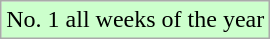<table class="wikitable">
<tr bgcolor=ccffcc>
<td>No. 1 all weeks of the year</td>
</tr>
</table>
